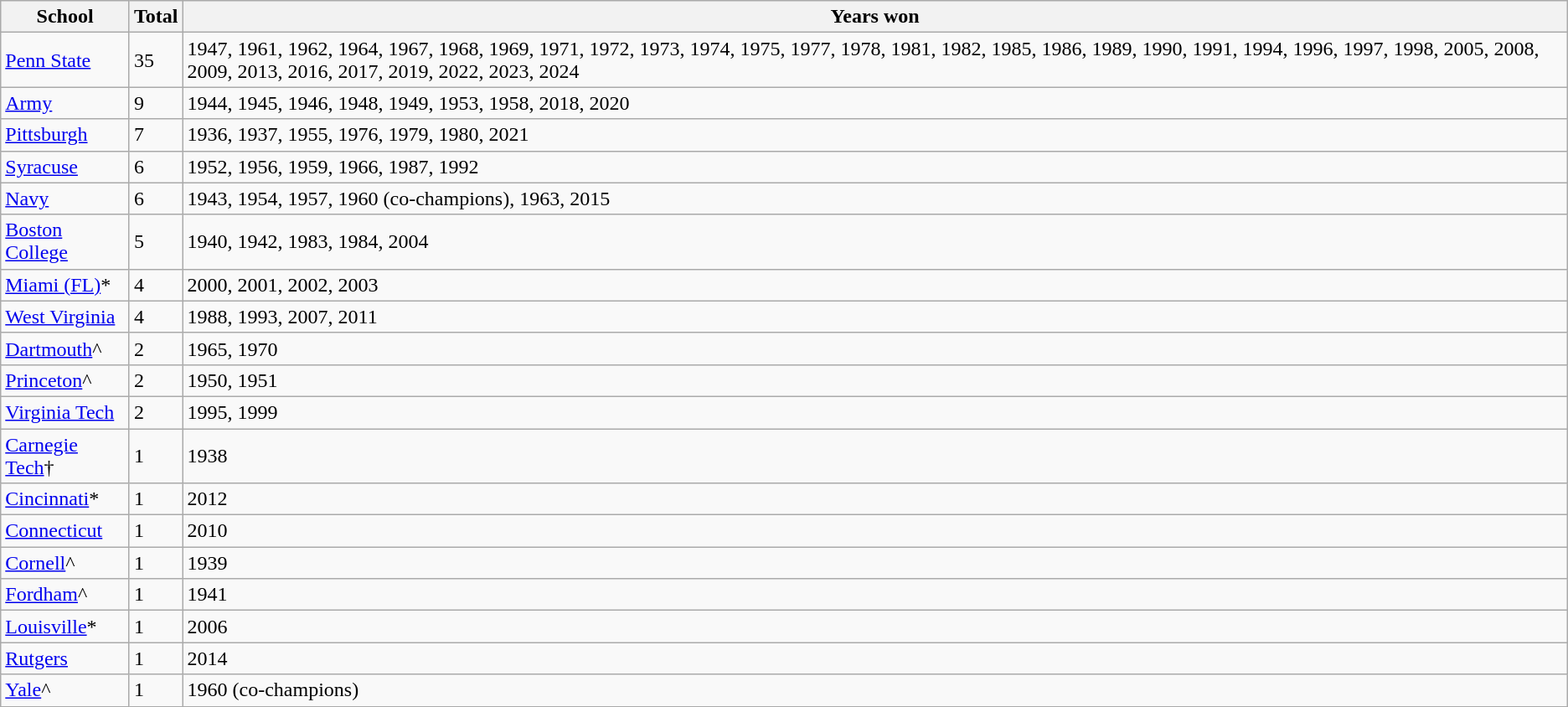<table class="wikitable">
<tr>
<th>School</th>
<th>Total</th>
<th>Years won</th>
</tr>
<tr>
<td><a href='#'>Penn State</a></td>
<td>35</td>
<td>1947, 1961, 1962, 1964, 1967, 1968, 1969, 1971, 1972, 1973, 1974, 1975, 1977, 1978, 1981, 1982, 1985, 1986, 1989, 1990, 1991, 1994, 1996, 1997, 1998, 2005, 2008, 2009, 2013, 2016, 2017, 2019, 2022, 2023, 2024</td>
</tr>
<tr>
<td><a href='#'>Army</a></td>
<td>9</td>
<td>1944, 1945, 1946, 1948, 1949, 1953, 1958, 2018, 2020</td>
</tr>
<tr>
<td><a href='#'>Pittsburgh</a></td>
<td>7</td>
<td>1936, 1937, 1955, 1976, 1979, 1980, 2021</td>
</tr>
<tr>
<td><a href='#'>Syracuse</a></td>
<td>6</td>
<td>1952, 1956, 1959, 1966, 1987, 1992</td>
</tr>
<tr>
<td><a href='#'>Navy</a></td>
<td>6</td>
<td>1943, 1954, 1957, 1960 (co-champions), 1963, 2015</td>
</tr>
<tr>
<td><a href='#'>Boston College</a></td>
<td>5</td>
<td>1940, 1942, 1983, 1984, 2004</td>
</tr>
<tr>
<td><a href='#'>Miami (FL)</a>*</td>
<td>4</td>
<td>2000, 2001, 2002, 2003</td>
</tr>
<tr>
<td><a href='#'>West Virginia</a></td>
<td>4</td>
<td>1988, 1993, 2007, 2011</td>
</tr>
<tr>
<td><a href='#'>Dartmouth</a>^</td>
<td>2</td>
<td>1965, 1970</td>
</tr>
<tr>
<td><a href='#'>Princeton</a>^</td>
<td>2</td>
<td>1950, 1951</td>
</tr>
<tr>
<td><a href='#'>Virginia Tech</a></td>
<td>2</td>
<td>1995, 1999</td>
</tr>
<tr>
<td><a href='#'>Carnegie Tech</a>†</td>
<td>1</td>
<td>1938</td>
</tr>
<tr>
<td><a href='#'>Cincinnati</a>*</td>
<td>1</td>
<td>2012</td>
</tr>
<tr>
<td><a href='#'>Connecticut</a></td>
<td>1</td>
<td>2010</td>
</tr>
<tr>
<td><a href='#'>Cornell</a>^</td>
<td>1</td>
<td>1939</td>
</tr>
<tr>
<td><a href='#'>Fordham</a>^</td>
<td>1</td>
<td>1941</td>
</tr>
<tr>
<td><a href='#'>Louisville</a>*</td>
<td>1</td>
<td>2006</td>
</tr>
<tr>
<td><a href='#'>Rutgers</a></td>
<td>1</td>
<td>2014</td>
</tr>
<tr>
<td><a href='#'>Yale</a>^</td>
<td>1</td>
<td>1960 (co-champions)</td>
</tr>
</table>
